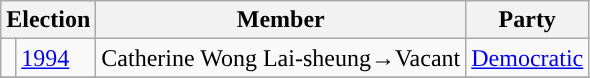<table class="wikitable">
<tr>
<th colspan="2">Election</th>
<th>Member</th>
<th>Party</th>
</tr>
<tr>
<td style="color:inherit;background:"></td>
<td><a href='#'>1994</a></td>
<td>Catherine Wong Lai-sheung→Vacant</td>
<td><a href='#'>Democratic</a></td>
</tr>
<tr>
</tr>
</table>
